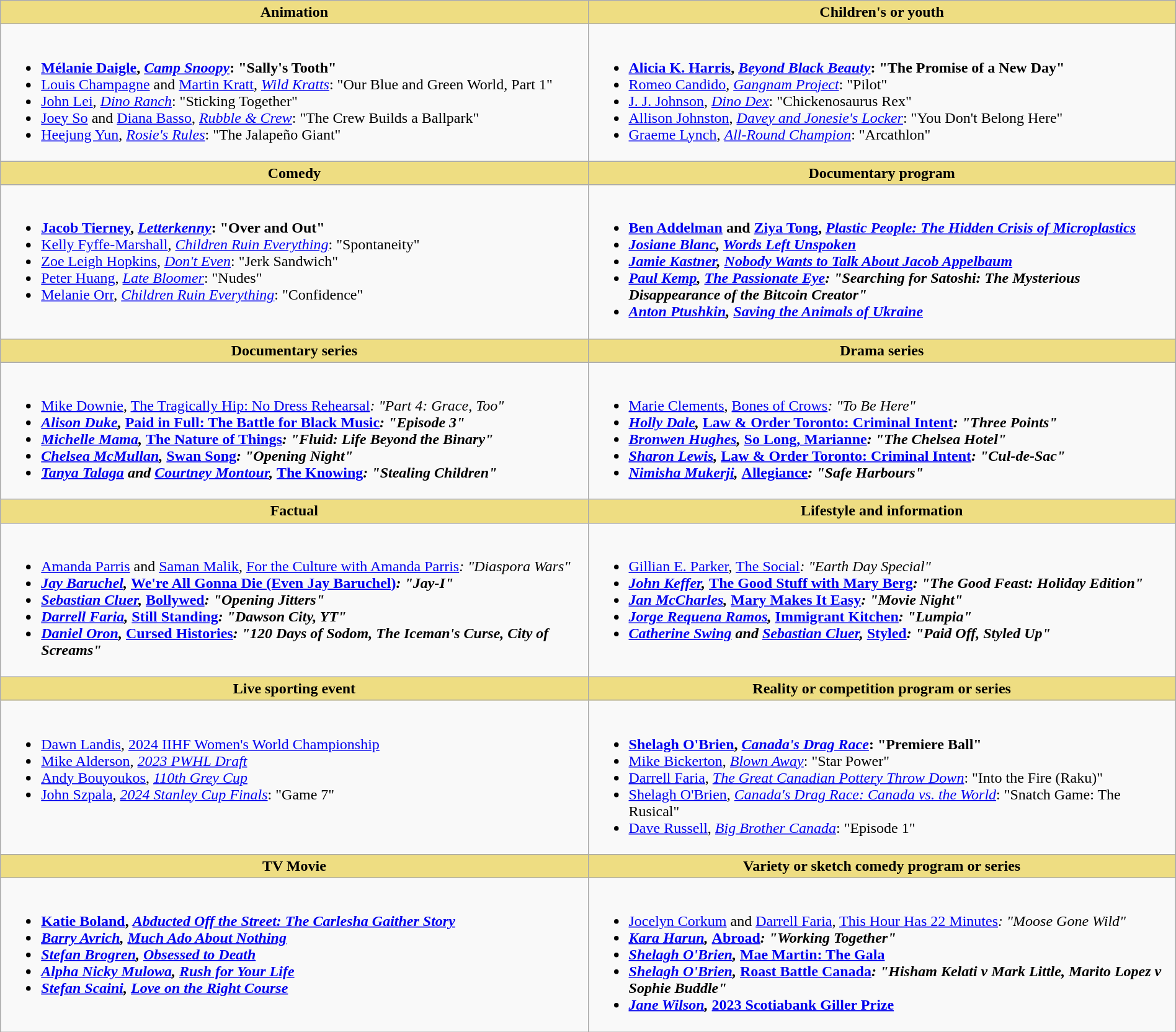<table class=wikitable width="100%">
<tr>
<th style="background:#EEDD82; width:50%">Animation</th>
<th style="background:#EEDD82; width:50%">Children's or youth</th>
</tr>
<tr>
<td valign="top"><br><ul><li> <strong><a href='#'>Mélanie Daigle</a>, <em><a href='#'>Camp Snoopy</a></em>: "Sally's Tooth"</strong></li><li><a href='#'>Louis Champagne</a> and <a href='#'>Martin Kratt</a>, <em><a href='#'>Wild Kratts</a></em>: "Our Blue and Green World, Part 1"</li><li><a href='#'>John Lei</a>, <em><a href='#'>Dino Ranch</a></em>: "Sticking Together"</li><li><a href='#'>Joey So</a> and <a href='#'>Diana Basso</a>, <em><a href='#'>Rubble & Crew</a></em>: "The Crew Builds a Ballpark"</li><li><a href='#'>Heejung Yun</a>, <em><a href='#'>Rosie's Rules</a></em>: "The Jalapeño Giant"</li></ul></td>
<td valign="top"><br><ul><li> <strong><a href='#'>Alicia K. Harris</a>, <em><a href='#'>Beyond Black Beauty</a></em>: "The Promise of a New Day"</strong></li><li><a href='#'>Romeo Candido</a>, <em><a href='#'>Gangnam Project</a></em>: "Pilot"</li><li><a href='#'>J. J. Johnson</a>, <em><a href='#'>Dino Dex</a></em>: "Chickenosaurus Rex"</li><li><a href='#'>Allison Johnston</a>, <em><a href='#'>Davey and Jonesie's Locker</a></em>: "You Don't Belong Here"</li><li><a href='#'>Graeme Lynch</a>, <em><a href='#'>All-Round Champion</a></em>: "Arcathlon"</li></ul></td>
</tr>
<tr>
<th style="background:#EEDD82; width:50%">Comedy</th>
<th style="background:#EEDD82; width:50%">Documentary program</th>
</tr>
<tr>
<td valign="top"><br><ul><li> <strong><a href='#'>Jacob Tierney</a>, <em><a href='#'>Letterkenny</a></em>: "Over and Out"</strong></li><li><a href='#'>Kelly Fyffe-Marshall</a>, <em><a href='#'>Children Ruin Everything</a></em>: "Spontaneity"</li><li><a href='#'>Zoe Leigh Hopkins</a>, <em><a href='#'>Don't Even</a></em>: "Jerk Sandwich"</li><li><a href='#'>Peter Huang</a>, <em><a href='#'>Late Bloomer</a></em>: "Nudes"</li><li><a href='#'>Melanie Orr</a>, <em><a href='#'>Children Ruin Everything</a></em>: "Confidence"</li></ul></td>
<td valign="top"><br><ul><li> <strong><a href='#'>Ben Addelman</a> and <a href='#'>Ziya Tong</a>, <em><a href='#'>Plastic People: The Hidden Crisis of Microplastics</a><strong><em></li><li><a href='#'>Josiane Blanc</a>, </em><a href='#'>Words Left Unspoken</a><em></li><li><a href='#'>Jamie Kastner</a>, </em><a href='#'>Nobody Wants to Talk About Jacob Appelbaum</a><em></li><li><a href='#'>Paul Kemp</a>, </em><a href='#'>The Passionate Eye</a><em>: "Searching for Satoshi: The Mysterious Disappearance of the Bitcoin Creator"</li><li><a href='#'>Anton Ptushkin</a>, </em><a href='#'>Saving the Animals of Ukraine</a><em></li></ul></td>
</tr>
<tr>
<th style="background:#EEDD82; width:50%">Documentary series</th>
<th style="background:#EEDD82; width:50%">Drama series</th>
</tr>
<tr>
<td valign="top"><br><ul><li> </strong><a href='#'>Mike Downie</a>, </em><a href='#'>The Tragically Hip: No Dress Rehearsal</a><em>: "Part 4: Grace, Too"<strong></li><li><a href='#'>Alison Duke</a>, </em><a href='#'>Paid in Full: The Battle for Black Music</a><em>: "Episode 3"</li><li><a href='#'>Michelle Mama</a>, </em><a href='#'>The Nature of Things</a><em>: "Fluid: Life Beyond the Binary"</li><li><a href='#'>Chelsea McMullan</a>, </em><a href='#'>Swan Song</a><em>: "Opening Night"</li><li><a href='#'>Tanya Talaga</a> and <a href='#'>Courtney Montour</a>, </em><a href='#'>The Knowing</a><em>: "Stealing Children"</li></ul></td>
<td valign="top"><br><ul><li> </strong><a href='#'>Marie Clements</a>, </em><a href='#'>Bones of Crows</a><em>: "To Be Here"<strong></li><li><a href='#'>Holly Dale</a>, </em><a href='#'>Law & Order Toronto: Criminal Intent</a><em>: "Three Points"</li><li><a href='#'>Bronwen Hughes</a>, </em><a href='#'>So Long, Marianne</a><em>: "The Chelsea Hotel"</li><li><a href='#'>Sharon Lewis</a>, </em><a href='#'>Law & Order Toronto: Criminal Intent</a><em>: "Cul-de-Sac"</li><li><a href='#'>Nimisha Mukerji</a>, </em><a href='#'>Allegiance</a><em>: "Safe Harbours"</li></ul></td>
</tr>
<tr>
<th style="background:#EEDD82; width:50%">Factual</th>
<th style="background:#EEDD82; width:50%">Lifestyle and information</th>
</tr>
<tr>
<td valign="top"><br><ul><li> </strong><a href='#'>Amanda Parris</a> and <a href='#'>Saman Malik</a>, </em><a href='#'>For the Culture with Amanda Parris</a><em>: "Diaspora Wars"<strong></li><li><a href='#'>Jay Baruchel</a>, </em><a href='#'>We're All Gonna Die (Even Jay Baruchel)</a><em>: "Jay-I"</li><li><a href='#'>Sebastian Cluer</a>, </em><a href='#'>Bollywed</a><em>: "Opening Jitters"</li><li><a href='#'>Darrell Faria</a>, </em><a href='#'>Still Standing</a><em>: "Dawson City, YT"</li><li><a href='#'>Daniel Oron</a>, </em><a href='#'>Cursed Histories</a><em>: "120 Days of Sodom, The Iceman's Curse, City of Screams"</li></ul></td>
<td valign="top"><br><ul><li> </strong><a href='#'>Gillian E. Parker</a>, </em><a href='#'>The Social</a><em>: "Earth Day Special"<strong></li><li><a href='#'>John Keffer</a>, </em><a href='#'>The Good Stuff with Mary Berg</a><em>: "The Good Feast: Holiday Edition"</li><li><a href='#'>Jan McCharles</a>, </em><a href='#'>Mary Makes It Easy</a><em>: "Movie Night"</li><li><a href='#'>Jorge Requena Ramos</a>, </em><a href='#'>Immigrant Kitchen</a><em>: "Lumpia"</li><li><a href='#'>Catherine Swing</a> and <a href='#'>Sebastian Cluer</a>, </em><a href='#'>Styled</a><em>: "Paid Off, Styled Up"</li></ul></td>
</tr>
<tr>
<th style="background:#EEDD82; width:50%">Live sporting event</th>
<th style="background:#EEDD82; width:50%">Reality or competition program or series</th>
</tr>
<tr>
<td valign="top"><br><ul><li> </strong><a href='#'>Dawn Landis</a>, </em><a href='#'>2024 IIHF Women's World Championship</a></em></strong></li><li><a href='#'>Mike Alderson</a>, <em><a href='#'>2023 PWHL Draft</a></em></li><li><a href='#'>Andy Bouyoukos</a>, <em><a href='#'>110th Grey Cup</a></em></li><li><a href='#'>John Szpala</a>, <em><a href='#'>2024 Stanley Cup Finals</a></em>: "Game 7"</li></ul></td>
<td valign="top"><br><ul><li> <strong><a href='#'>Shelagh O'Brien</a>, <em><a href='#'>Canada's Drag Race</a></em>: "Premiere Ball"</strong></li><li><a href='#'>Mike Bickerton</a>, <em><a href='#'>Blown Away</a></em>: "Star Power"</li><li><a href='#'>Darrell Faria</a>, <em><a href='#'>The Great Canadian Pottery Throw Down</a></em>: "Into the Fire (Raku)"</li><li><a href='#'>Shelagh O'Brien</a>, <em><a href='#'>Canada's Drag Race: Canada vs. the World</a></em>: "Snatch Game: The Rusical"</li><li><a href='#'>Dave Russell</a>, <em><a href='#'>Big Brother Canada</a></em>: "Episode 1"</li></ul></td>
</tr>
<tr>
<th style="background:#EEDD82; width:50%">TV Movie</th>
<th style="background:#EEDD82; width:50%">Variety or sketch comedy program or series</th>
</tr>
<tr>
<td valign="top"><br><ul><li> <strong><a href='#'>Katie Boland</a>, <em><a href='#'>Abducted Off the Street: The Carlesha Gaither Story</a><strong><em></li><li><a href='#'>Barry Avrich</a>, </em><a href='#'>Much Ado About Nothing</a><em></li><li><a href='#'>Stefan Brogren</a>, </em><a href='#'>Obsessed to Death</a><em></li><li><a href='#'>Alpha Nicky Mulowa</a>, </em><a href='#'>Rush for Your Life</a><em></li><li><a href='#'>Stefan Scaini</a>, </em><a href='#'>Love on the Right Course</a><em></li></ul></td>
<td valign="top"><br><ul><li> </strong><a href='#'>Jocelyn Corkum</a> and <a href='#'>Darrell Faria</a>, </em><a href='#'>This Hour Has 22 Minutes</a><em>: "Moose Gone Wild"<strong></li><li><a href='#'>Kara Harun</a>, </em><a href='#'>Abroad</a><em>: "Working Together"</li><li><a href='#'>Shelagh O'Brien</a>, </em><a href='#'>Mae Martin: The Gala</a><em></li><li><a href='#'>Shelagh O'Brien</a>, </em><a href='#'>Roast Battle Canada</a><em>: "Hisham Kelati v Mark Little, Marito Lopez v Sophie Buddle"</li><li><a href='#'>Jane Wilson</a>, </em><a href='#'>2023 Scotiabank Giller Prize</a><em></li></ul></td>
</tr>
</table>
